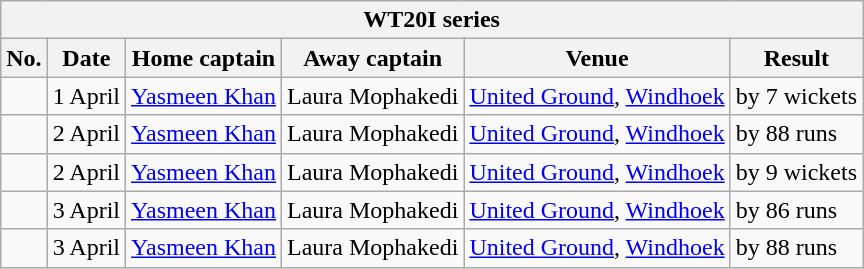<table class="wikitable">
<tr>
<th colspan="8">WT20I series</th>
</tr>
<tr>
<th>No.</th>
<th>Date</th>
<th>Home captain</th>
<th>Away captain</th>
<th>Venue</th>
<th>Result</th>
</tr>
<tr>
<td></td>
<td>1 April</td>
<td><a href='#'>Yasmeen Khan</a></td>
<td>Laura Mophakedi</td>
<td><a href='#'>United Ground</a>, <a href='#'>Windhoek</a></td>
<td> by 7 wickets</td>
</tr>
<tr>
<td></td>
<td>2 April</td>
<td><a href='#'>Yasmeen Khan</a></td>
<td>Laura Mophakedi</td>
<td><a href='#'>United Ground</a>, <a href='#'>Windhoek</a></td>
<td> by 88 runs</td>
</tr>
<tr>
<td></td>
<td>2 April</td>
<td><a href='#'>Yasmeen Khan</a></td>
<td>Laura Mophakedi</td>
<td><a href='#'>United Ground</a>, <a href='#'>Windhoek</a></td>
<td> by 9 wickets</td>
</tr>
<tr>
<td></td>
<td>3 April</td>
<td><a href='#'>Yasmeen Khan</a></td>
<td>Laura Mophakedi</td>
<td><a href='#'>United Ground</a>, <a href='#'>Windhoek</a></td>
<td> by 86 runs</td>
</tr>
<tr>
<td></td>
<td>3 April</td>
<td><a href='#'>Yasmeen Khan</a></td>
<td>Laura Mophakedi</td>
<td><a href='#'>United Ground</a>, <a href='#'>Windhoek</a></td>
<td> by 88 runs</td>
</tr>
</table>
